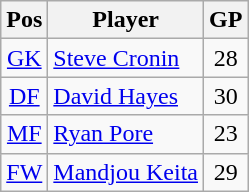<table class=wikitable>
<tr>
<th>Pos</th>
<th>Player</th>
<th>GP</th>
</tr>
<tr>
<td align="center"><a href='#'>GK</a></td>
<td> <a href='#'>Steve Cronin</a></td>
<td align="center">28</td>
</tr>
<tr>
<td align="center"><a href='#'>DF</a></td>
<td> <a href='#'>David Hayes</a></td>
<td align="center">30</td>
</tr>
<tr>
<td align="center"><a href='#'>MF</a></td>
<td> <a href='#'>Ryan Pore</a></td>
<td align="center">23</td>
</tr>
<tr>
<td align="center"><a href='#'>FW</a></td>
<td> <a href='#'>Mandjou Keita</a></td>
<td align="center">29</td>
</tr>
</table>
